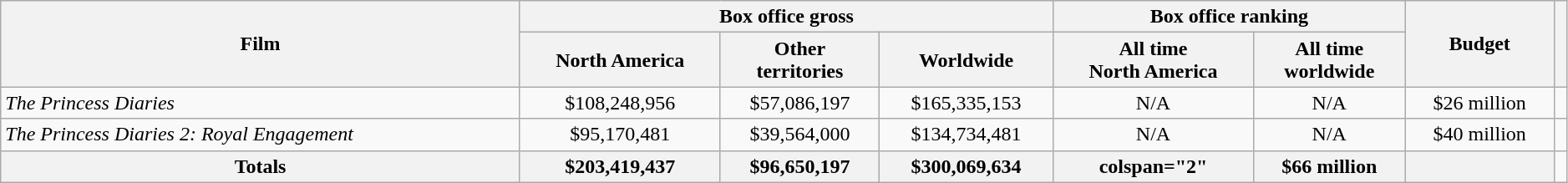<table class="wikitable" style="width:99%;">
<tr>
<th rowspan="2">Film</th>
<th colspan="3">Box office gross</th>
<th colspan="2" text="wrap">Box office ranking</th>
<th rowspan="2">Budget</th>
<th rowspan="2"></th>
</tr>
<tr>
<th>North America</th>
<th>Other<br>territories</th>
<th>Worldwide</th>
<th>All time<br>North America</th>
<th>All time<br>worldwide</th>
</tr>
<tr>
<td><em>The Princess Diaries</em></td>
<td style="text-align:center;">$108,248,956</td>
<td style="text-align:center;">$57,086,197</td>
<td style="text-align:center;">$165,335,153</td>
<td style="text-align:center;">N/A</td>
<td style="text-align:center;">N/A</td>
<td style="text-align:center;">$26 million</td>
<td></td>
</tr>
<tr>
<td><em>The Princess Diaries 2: Royal Engagement</em></td>
<td style="text-align:center;">$95,170,481</td>
<td style="text-align:center;">$39,564,000</td>
<td style="text-align:center;">$134,734,481</td>
<td style="text-align:center;">N/A</td>
<td style="text-align:center;">N/A</td>
<td style="text-align:center;">$40 million</td>
<td></td>
</tr>
<tr>
<th>Totals</th>
<th>$203,419,437</th>
<th>$96,650,197</th>
<th>$300,069,634</th>
<th>colspan="2" </th>
<th>$66 million</th>
<th></th>
</tr>
</table>
